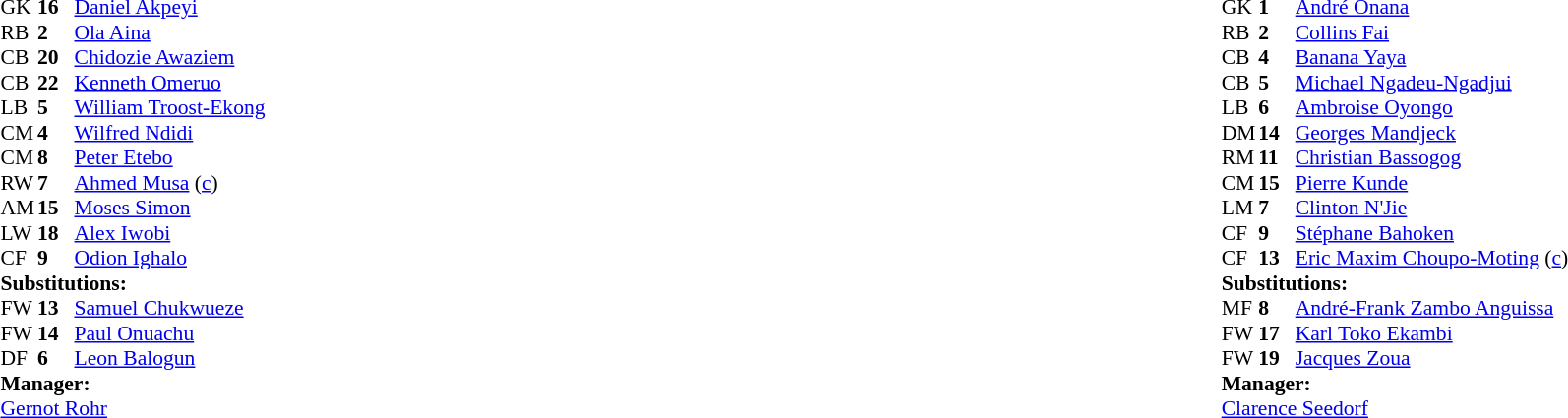<table width="100%">
<tr>
<td valign="top" width="40%"><br><table style="font-size:90%" cellspacing="0" cellpadding="0">
<tr>
<th width=25></th>
<th width=25></th>
</tr>
<tr>
<td>GK</td>
<td><strong>16</strong></td>
<td><a href='#'>Daniel Akpeyi</a></td>
</tr>
<tr>
<td>RB</td>
<td><strong>2</strong></td>
<td><a href='#'>Ola Aina</a></td>
</tr>
<tr>
<td>CB</td>
<td><strong>20</strong></td>
<td><a href='#'>Chidozie Awaziem</a></td>
<td></td>
</tr>
<tr>
<td>CB</td>
<td><strong>22</strong></td>
<td><a href='#'>Kenneth Omeruo</a></td>
</tr>
<tr>
<td>LB</td>
<td><strong>5</strong></td>
<td><a href='#'>William Troost-Ekong</a></td>
</tr>
<tr>
<td>CM</td>
<td><strong>4</strong></td>
<td><a href='#'>Wilfred Ndidi</a></td>
</tr>
<tr>
<td>CM</td>
<td><strong>8</strong></td>
<td><a href='#'>Peter Etebo</a></td>
</tr>
<tr>
<td>RW</td>
<td><strong>7</strong></td>
<td><a href='#'>Ahmed Musa</a> (<a href='#'>c</a>)</td>
</tr>
<tr>
<td>AM</td>
<td><strong>15</strong></td>
<td><a href='#'>Moses Simon</a></td>
<td></td>
<td></td>
</tr>
<tr>
<td>LW</td>
<td><strong>18</strong></td>
<td><a href='#'>Alex Iwobi</a></td>
<td></td>
<td></td>
</tr>
<tr>
<td>CF</td>
<td><strong>9</strong></td>
<td><a href='#'>Odion Ighalo</a></td>
<td></td>
<td></td>
</tr>
<tr>
<td colspan=3><strong>Substitutions:</strong></td>
</tr>
<tr>
<td>FW</td>
<td><strong>13</strong></td>
<td><a href='#'>Samuel Chukwueze</a></td>
<td></td>
<td></td>
</tr>
<tr>
<td>FW</td>
<td><strong>14</strong></td>
<td><a href='#'>Paul Onuachu</a></td>
<td></td>
<td></td>
</tr>
<tr>
<td>DF</td>
<td><strong>6</strong></td>
<td><a href='#'>Leon Balogun</a></td>
<td></td>
<td></td>
</tr>
<tr>
<td colspan=3><strong>Manager:</strong></td>
</tr>
<tr>
<td colspan=3> <a href='#'>Gernot Rohr</a></td>
</tr>
</table>
</td>
<td valign="top"></td>
<td valign="top" width="50%"><br><table style="font-size:90%; margin:auto" cellspacing="0" cellpadding="0">
<tr>
<th width=25></th>
<th width=25></th>
</tr>
<tr>
<td>GK</td>
<td><strong>1</strong></td>
<td><a href='#'>André Onana</a></td>
</tr>
<tr>
<td>RB</td>
<td><strong>2</strong></td>
<td><a href='#'>Collins Fai</a></td>
</tr>
<tr>
<td>CB</td>
<td><strong>4</strong></td>
<td><a href='#'>Banana Yaya</a></td>
</tr>
<tr>
<td>CB</td>
<td><strong>5</strong></td>
<td><a href='#'>Michael Ngadeu-Ngadjui</a></td>
</tr>
<tr>
<td>LB</td>
<td><strong>6</strong></td>
<td><a href='#'>Ambroise Oyongo</a></td>
</tr>
<tr>
<td>DM</td>
<td><strong>14</strong></td>
<td><a href='#'>Georges Mandjeck</a></td>
<td></td>
<td></td>
</tr>
<tr>
<td>RM</td>
<td><strong>11</strong></td>
<td><a href='#'>Christian Bassogog</a></td>
</tr>
<tr>
<td>CM</td>
<td><strong>15</strong></td>
<td><a href='#'>Pierre Kunde</a></td>
<td></td>
<td></td>
</tr>
<tr>
<td>LM</td>
<td><strong>7</strong></td>
<td><a href='#'>Clinton N'Jie</a></td>
<td></td>
<td></td>
</tr>
<tr>
<td>CF</td>
<td><strong>9</strong></td>
<td><a href='#'>Stéphane Bahoken</a></td>
</tr>
<tr>
<td>CF</td>
<td><strong>13</strong></td>
<td><a href='#'>Eric Maxim Choupo-Moting</a> (<a href='#'>c</a>)</td>
</tr>
<tr>
<td colspan=3><strong>Substitutions:</strong></td>
</tr>
<tr>
<td>MF</td>
<td><strong>8</strong></td>
<td><a href='#'>André-Frank Zambo Anguissa</a></td>
<td></td>
<td></td>
</tr>
<tr>
<td>FW</td>
<td><strong>17</strong></td>
<td><a href='#'>Karl Toko Ekambi</a></td>
<td></td>
<td></td>
</tr>
<tr>
<td>FW</td>
<td><strong>19</strong></td>
<td><a href='#'>Jacques Zoua</a></td>
<td></td>
<td></td>
</tr>
<tr>
<td colspan=3><strong>Manager:</strong></td>
</tr>
<tr>
<td colspan=3> <a href='#'>Clarence Seedorf</a></td>
</tr>
</table>
</td>
</tr>
</table>
